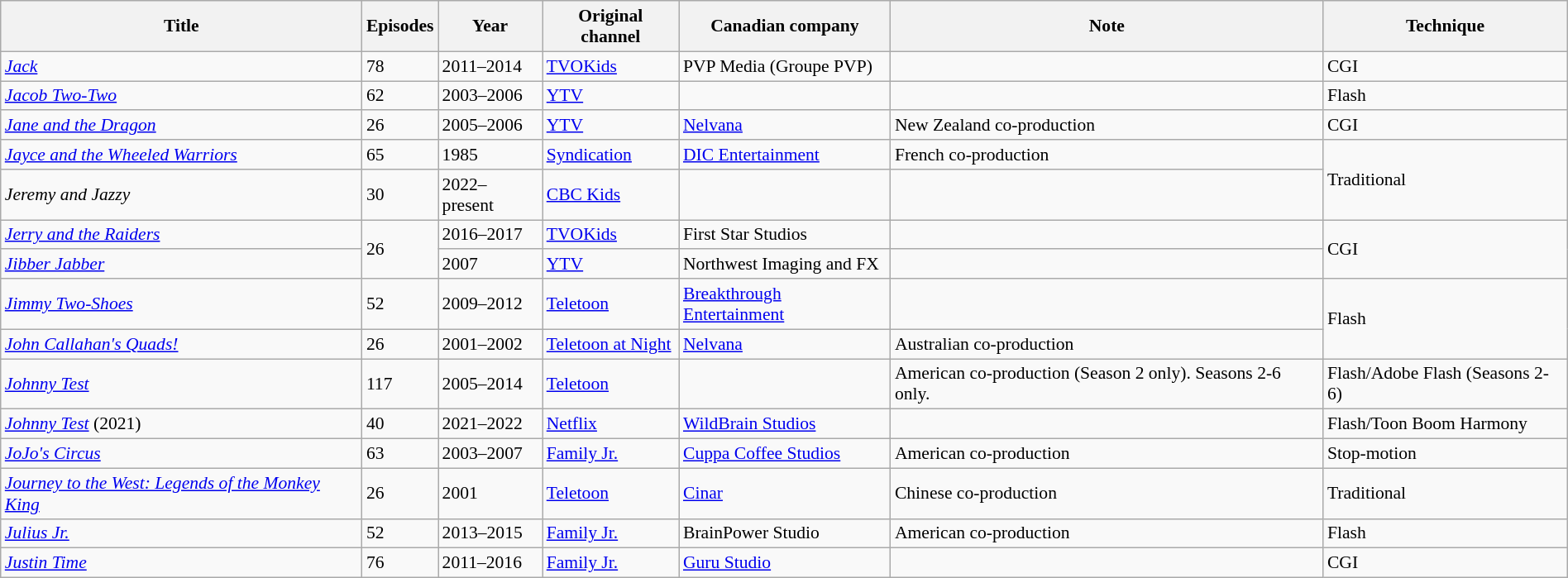<table class="wikitable sortable" style="text-align: left; font-size:90%; width:100%;">
<tr>
<th>Title</th>
<th>Episodes</th>
<th>Year</th>
<th>Original channel</th>
<th>Canadian company</th>
<th>Note</th>
<th>Technique</th>
</tr>
<tr>
<td><em><a href='#'>Jack</a></em></td>
<td>78</td>
<td>2011–2014</td>
<td><a href='#'>TVOKids</a></td>
<td>PVP Media (Groupe PVP)</td>
<td></td>
<td>CGI</td>
</tr>
<tr>
<td><em><a href='#'>Jacob Two-Two</a></em></td>
<td>62</td>
<td>2003–2006</td>
<td><a href='#'>YTV</a></td>
<td></td>
<td></td>
<td>Flash</td>
</tr>
<tr>
<td><em><a href='#'>Jane and the Dragon</a></em></td>
<td>26</td>
<td>2005–2006</td>
<td><a href='#'>YTV</a></td>
<td><a href='#'>Nelvana</a></td>
<td>New Zealand co-production</td>
<td>CGI</td>
</tr>
<tr>
<td><em><a href='#'>Jayce and the Wheeled Warriors</a></em></td>
<td>65</td>
<td>1985</td>
<td><a href='#'>Syndication</a></td>
<td><a href='#'>DIC Entertainment</a></td>
<td>French co-production</td>
<td rowspan="2">Traditional</td>
</tr>
<tr>
<td><em>Jeremy and Jazzy</em></td>
<td>30</td>
<td>2022–present</td>
<td><a href='#'>CBC Kids</a></td>
<td></td>
<td></td>
</tr>
<tr>
<td><em><a href='#'>Jerry and the Raiders</a></em></td>
<td rowspan="2">26</td>
<td>2016–2017</td>
<td><a href='#'>TVOKids</a></td>
<td>First Star Studios</td>
<td></td>
<td rowspan="2">CGI</td>
</tr>
<tr>
<td><em><a href='#'>Jibber Jabber</a></em></td>
<td>2007</td>
<td><a href='#'>YTV</a></td>
<td>Northwest Imaging and FX</td>
<td></td>
</tr>
<tr>
<td><em><a href='#'>Jimmy Two-Shoes</a></em></td>
<td>52</td>
<td>2009–2012</td>
<td><a href='#'>Teletoon</a></td>
<td><a href='#'>Breakthrough Entertainment</a></td>
<td></td>
<td rowspan="2">Flash</td>
</tr>
<tr>
<td><em><a href='#'>John Callahan's Quads!</a></em></td>
<td>26</td>
<td>2001–2002</td>
<td><a href='#'>Teletoon at Night</a></td>
<td><a href='#'>Nelvana</a></td>
<td>Australian co-production</td>
</tr>
<tr>
<td><em><a href='#'>Johnny Test</a></em></td>
<td>117</td>
<td>2005–2014</td>
<td><a href='#'>Teletoon</a></td>
<td></td>
<td>American co-production (Season 2 only). Seasons 2-6 only.</td>
<td>Flash/Adobe Flash (Seasons 2-6)</td>
</tr>
<tr>
<td><em><a href='#'>Johnny Test</a></em> (2021)</td>
<td>40</td>
<td>2021–2022</td>
<td><a href='#'>Netflix</a></td>
<td><a href='#'>WildBrain Studios</a></td>
<td></td>
<td>Flash/Toon Boom Harmony</td>
</tr>
<tr>
<td><em><a href='#'>JoJo's Circus</a></em></td>
<td>63</td>
<td>2003–2007</td>
<td><a href='#'>Family Jr.</a></td>
<td><a href='#'>Cuppa Coffee Studios</a></td>
<td>American co-production</td>
<td>Stop-motion</td>
</tr>
<tr>
<td><em><a href='#'>Journey to the West: Legends of the Monkey King</a></em></td>
<td>26</td>
<td>2001</td>
<td><a href='#'>Teletoon</a></td>
<td><a href='#'>Cinar</a></td>
<td>Chinese co-production</td>
<td>Traditional</td>
</tr>
<tr>
<td><em><a href='#'>Julius Jr.</a></em></td>
<td>52</td>
<td>2013–2015</td>
<td><a href='#'>Family Jr.</a></td>
<td>BrainPower Studio</td>
<td>American co-production</td>
<td>Flash</td>
</tr>
<tr>
<td><em><a href='#'>Justin Time</a></em></td>
<td>76</td>
<td>2011–2016</td>
<td><a href='#'>Family Jr.</a></td>
<td><a href='#'>Guru Studio</a></td>
<td></td>
<td>CGI</td>
</tr>
</table>
